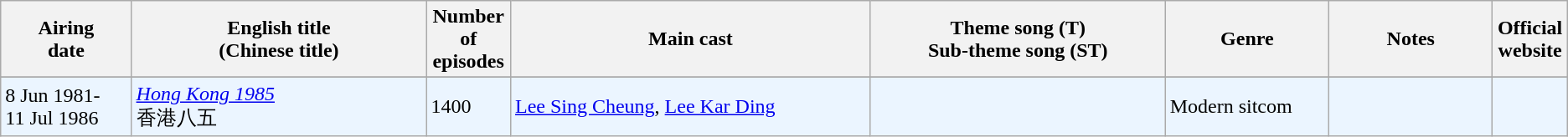<table class="wikitable">
<tr>
<th align=center width=8% bgcolor="silver">Airing<br>date</th>
<th align=center width=18% bgcolor="silver">English title <br> (Chinese title)</th>
<th align=center width=5% bgcolor="silver">Number of episodes</th>
<th align=center width=22% bgcolor="silver">Main cast</th>
<th align=center width=18% bgcolor="silver">Theme song (T) <br>Sub-theme song (ST)</th>
<th align=center width=10% bgcolor="silver">Genre</th>
<th align=center width=10% bgcolor="silver">Notes</th>
<th align=center width=1% bgcolor="silver">Official website</th>
</tr>
<tr>
</tr>
<tr ---- bgcolor="#ebf5ff">
<td>8 Jun 1981- <br> 11 Jul 1986</td>
<td><em><a href='#'>Hong Kong 1985</a></em> <br> 香港八五</td>
<td>1400</td>
<td><a href='#'>Lee Sing Cheung</a>, <a href='#'>Lee Kar Ding</a></td>
<td></td>
<td>Modern sitcom</td>
<td></td>
<td></td>
</tr>
</table>
